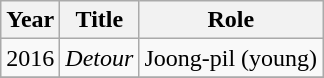<table class="wikitable">
<tr>
<th>Year</th>
<th>Title</th>
<th>Role</th>
</tr>
<tr>
<td>2016</td>
<td><em>Detour</em></td>
<td>Joong-pil (young)</td>
</tr>
<tr>
</tr>
</table>
